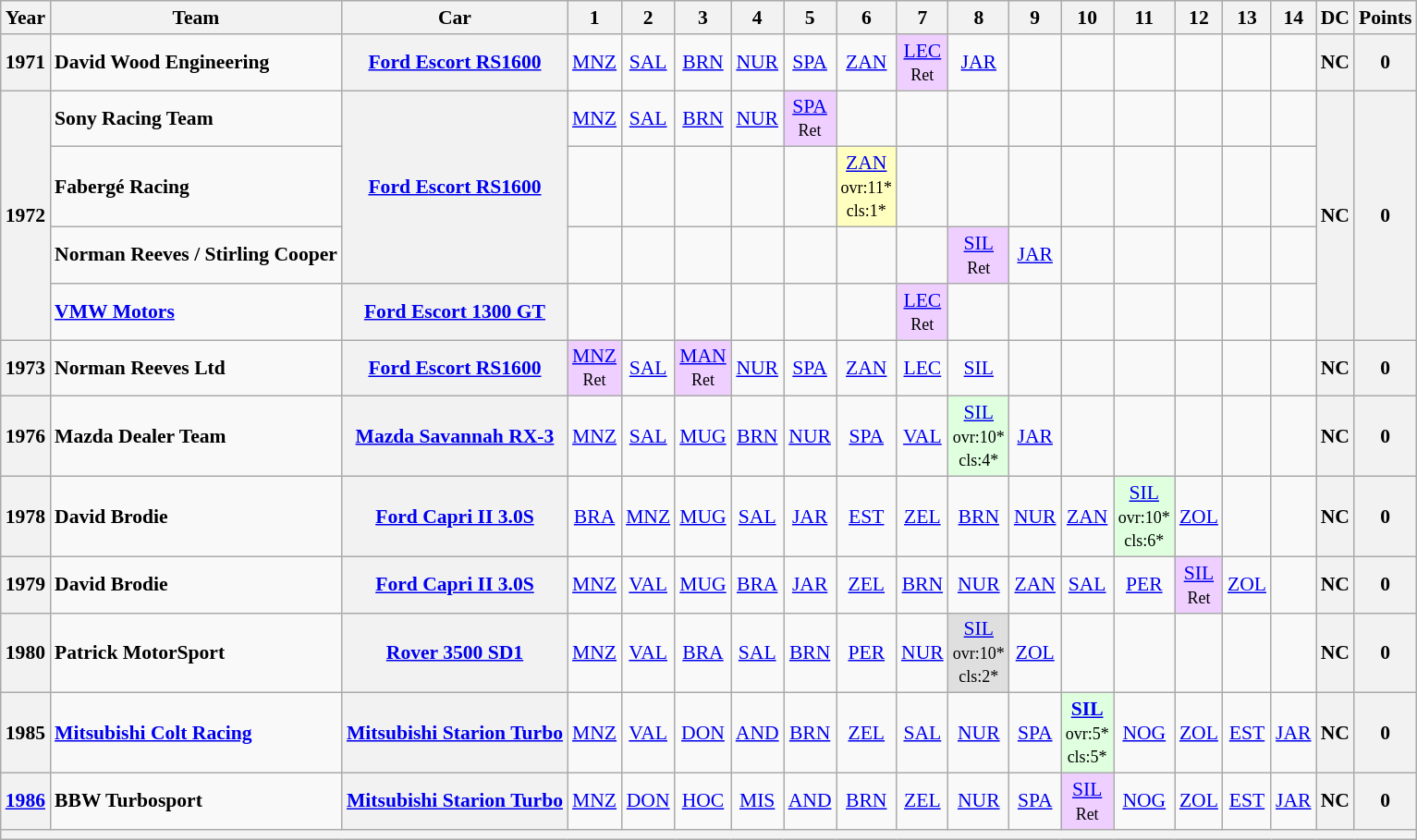<table class="wikitable" style="text-align:center; font-size:90%">
<tr>
<th>Year</th>
<th>Team</th>
<th>Car</th>
<th>1</th>
<th>2</th>
<th>3</th>
<th>4</th>
<th>5</th>
<th>6</th>
<th>7</th>
<th>8</th>
<th>9</th>
<th>10</th>
<th>11</th>
<th>12</th>
<th>13</th>
<th>14</th>
<th>DC</th>
<th>Points</th>
</tr>
<tr>
<th>1971</th>
<td align="left"> <strong>David Wood Engineering</strong></td>
<th><a href='#'>Ford Escort RS1600</a></th>
<td><a href='#'>MNZ</a></td>
<td><a href='#'>SAL</a></td>
<td><a href='#'>BRN</a></td>
<td><a href='#'>NUR</a></td>
<td><a href='#'>SPA</a></td>
<td><a href='#'>ZAN</a></td>
<td style="background:#EFCFFF;"><a href='#'>LEC</a><br><small>Ret</small></td>
<td><a href='#'>JAR</a></td>
<td></td>
<td></td>
<td></td>
<td></td>
<td></td>
<td></td>
<th>NC</th>
<th>0</th>
</tr>
<tr>
<th rowspan=4>1972</th>
<td align="left"> <strong>Sony Racing Team</strong></td>
<th rowspan=3><a href='#'>Ford Escort RS1600</a></th>
<td><a href='#'>MNZ</a></td>
<td><a href='#'>SAL</a></td>
<td><a href='#'>BRN</a></td>
<td><a href='#'>NUR</a></td>
<td style="background:#EFCFFF;"><a href='#'>SPA</a><br><small>Ret</small></td>
<td></td>
<td></td>
<td></td>
<td></td>
<td></td>
<td></td>
<td></td>
<td></td>
<td></td>
<th rowspan=4>NC</th>
<th rowspan=4>0</th>
</tr>
<tr>
<td align="left"> <strong>Fabergé Racing</strong></td>
<td></td>
<td></td>
<td></td>
<td></td>
<td></td>
<td style="background:#FFFFBF;"><a href='#'>ZAN</a><br><small>ovr:11*<br>cls:1*</small></td>
<td></td>
<td></td>
<td></td>
<td></td>
<td></td>
<td></td>
<td></td>
<td></td>
</tr>
<tr>
<td align="left"> <strong>Norman Reeves / Stirling Cooper</strong></td>
<td></td>
<td></td>
<td></td>
<td></td>
<td></td>
<td></td>
<td></td>
<td style="background:#EFCFFF;"><a href='#'>SIL</a><br><small>Ret</small></td>
<td><a href='#'>JAR</a></td>
<td></td>
<td></td>
<td></td>
<td></td>
<td></td>
</tr>
<tr>
<td align="left"> <strong><a href='#'>VMW Motors</a></strong></td>
<th><a href='#'>Ford Escort 1300 GT</a></th>
<td></td>
<td></td>
<td></td>
<td></td>
<td></td>
<td></td>
<td style="background:#EFCFFF;"><a href='#'>LEC</a><br><small>Ret</small></td>
<td></td>
<td></td>
<td></td>
<td></td>
<td></td>
<td></td>
<td></td>
</tr>
<tr>
<th>1973</th>
<td align="left"> <strong>Norman Reeves Ltd</strong></td>
<th><a href='#'>Ford Escort RS1600</a></th>
<td style="background:#EFCFFF;"><a href='#'>MNZ</a><br><small>Ret</small></td>
<td><a href='#'>SAL</a></td>
<td style="background:#EFCFFF;"><a href='#'>MAN</a><br><small>Ret</small></td>
<td><a href='#'>NUR</a></td>
<td><a href='#'>SPA</a></td>
<td><a href='#'>ZAN</a></td>
<td><a href='#'>LEC</a></td>
<td><a href='#'>SIL</a></td>
<td></td>
<td></td>
<td></td>
<td></td>
<td></td>
<td></td>
<th>NC</th>
<th>0</th>
</tr>
<tr>
<th>1976</th>
<td align="left"> <strong>Mazda Dealer Team</strong></td>
<th><a href='#'>Mazda Savannah RX-3</a></th>
<td><a href='#'>MNZ</a></td>
<td><a href='#'>SAL</a></td>
<td><a href='#'>MUG</a></td>
<td><a href='#'>BRN</a></td>
<td><a href='#'>NUR</a></td>
<td><a href='#'>SPA</a></td>
<td><a href='#'>VAL</a></td>
<td style="background:#DFFFDF;"><a href='#'>SIL</a><br><small>ovr:10*<br>cls:4*</small></td>
<td><a href='#'>JAR</a></td>
<td></td>
<td></td>
<td></td>
<td></td>
<td></td>
<th>NC</th>
<th>0</th>
</tr>
<tr>
<th>1978</th>
<td align="left"> <strong>David Brodie</strong></td>
<th><a href='#'>Ford Capri II 3.0S</a></th>
<td><a href='#'>BRA</a></td>
<td><a href='#'>MNZ</a></td>
<td><a href='#'>MUG</a></td>
<td><a href='#'>SAL</a></td>
<td><a href='#'>JAR</a></td>
<td><a href='#'>EST</a></td>
<td><a href='#'>ZEL</a></td>
<td><a href='#'>BRN</a></td>
<td><a href='#'>NUR</a></td>
<td><a href='#'>ZAN</a></td>
<td style="background:#DFFFDF;"><a href='#'>SIL</a><br><small>ovr:10*<br>cls:6*</small></td>
<td><a href='#'>ZOL</a></td>
<td></td>
<td></td>
<th>NC</th>
<th>0</th>
</tr>
<tr>
<th>1979</th>
<td align="left"> <strong>David Brodie</strong></td>
<th><a href='#'>Ford Capri II 3.0S</a></th>
<td><a href='#'>MNZ</a></td>
<td><a href='#'>VAL</a></td>
<td><a href='#'>MUG</a></td>
<td><a href='#'>BRA</a></td>
<td><a href='#'>JAR</a></td>
<td><a href='#'>ZEL</a></td>
<td><a href='#'>BRN</a></td>
<td><a href='#'>NUR</a></td>
<td><a href='#'>ZAN</a></td>
<td><a href='#'>SAL</a></td>
<td><a href='#'>PER</a></td>
<td style="background:#EFCFFF;"><a href='#'>SIL</a><br><small>Ret</small></td>
<td><a href='#'>ZOL</a></td>
<td></td>
<th>NC</th>
<th>0</th>
</tr>
<tr>
<th>1980</th>
<td align="left"> <strong>Patrick MotorSport</strong></td>
<th><a href='#'>Rover 3500 SD1</a></th>
<td><a href='#'>MNZ</a></td>
<td><a href='#'>VAL</a></td>
<td><a href='#'>BRA</a></td>
<td><a href='#'>SAL</a></td>
<td><a href='#'>BRN</a></td>
<td><a href='#'>PER</a></td>
<td><a href='#'>NUR</a></td>
<td style="background:#DFDFDF;"><a href='#'>SIL</a><br><small>ovr:10*<br>cls:2*</small></td>
<td><a href='#'>ZOL</a></td>
<td></td>
<td></td>
<td></td>
<td></td>
<td></td>
<th>NC</th>
<th>0</th>
</tr>
<tr>
<th>1985</th>
<td align="left"> <strong><a href='#'>Mitsubishi Colt Racing</a></strong></td>
<th><a href='#'>Mitsubishi Starion Turbo</a></th>
<td><a href='#'>MNZ</a></td>
<td><a href='#'>VAL</a></td>
<td><a href='#'>DON</a></td>
<td><a href='#'>AND</a></td>
<td><a href='#'>BRN</a></td>
<td><a href='#'>ZEL</a></td>
<td><a href='#'>SAL</a></td>
<td><a href='#'>NUR</a></td>
<td><a href='#'>SPA</a></td>
<td style="background:#DFFFDF;"><strong><a href='#'>SIL</a></strong><br><small>ovr:5*<br>cls:5*</small></td>
<td><a href='#'>NOG</a></td>
<td><a href='#'>ZOL</a></td>
<td><a href='#'>EST</a></td>
<td><a href='#'>JAR</a></td>
<th>NC</th>
<th>0</th>
</tr>
<tr>
<th><a href='#'>1986</a></th>
<td align="left"> <strong>BBW Turbosport</strong></td>
<th><a href='#'>Mitsubishi Starion Turbo</a></th>
<td><a href='#'>MNZ</a></td>
<td><a href='#'>DON</a></td>
<td><a href='#'>HOC</a></td>
<td><a href='#'>MIS</a></td>
<td><a href='#'>AND</a></td>
<td><a href='#'>BRN</a></td>
<td><a href='#'>ZEL</a></td>
<td><a href='#'>NUR</a></td>
<td><a href='#'>SPA</a></td>
<td style="background:#EFCFFF;"><a href='#'>SIL</a><br><small>Ret</small></td>
<td><a href='#'>NOG</a></td>
<td><a href='#'>ZOL</a></td>
<td><a href='#'>EST</a></td>
<td><a href='#'>JAR</a></td>
<th>NC</th>
<th>0</th>
</tr>
<tr>
<th colspan="19"></th>
</tr>
</table>
